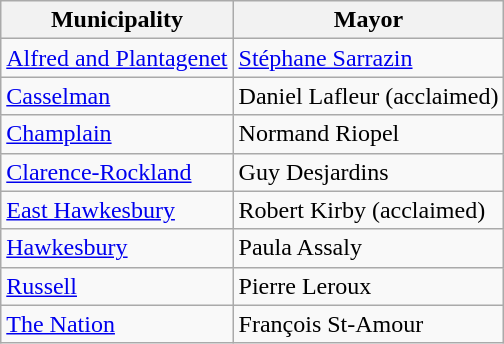<table class="wikitable">
<tr>
<th>Municipality</th>
<th>Mayor</th>
</tr>
<tr>
<td><a href='#'>Alfred and Plantagenet</a></td>
<td><a href='#'>Stéphane Sarrazin</a></td>
</tr>
<tr>
<td><a href='#'>Casselman</a></td>
<td>Daniel Lafleur (acclaimed)</td>
</tr>
<tr>
<td><a href='#'>Champlain</a></td>
<td>Normand Riopel</td>
</tr>
<tr>
<td><a href='#'>Clarence-Rockland</a></td>
<td>Guy Desjardins</td>
</tr>
<tr>
<td><a href='#'>East Hawkesbury</a></td>
<td>Robert Kirby (acclaimed)</td>
</tr>
<tr>
<td><a href='#'>Hawkesbury</a></td>
<td>Paula Assaly</td>
</tr>
<tr>
<td><a href='#'>Russell</a></td>
<td>Pierre Leroux</td>
</tr>
<tr>
<td><a href='#'>The Nation</a></td>
<td>François St-Amour</td>
</tr>
</table>
